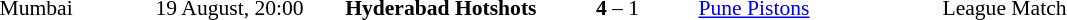<table style="font-size:90%">
<tr>
<td width=100>Mumbai</td>
<td width=100>19 August, 20:00</td>
<td width=150 align=right><strong>Hyderabad Hotshots</strong></td>
<td width=100 align=center><strong>4</strong> – 1</td>
<td width=150><a href='#'>Pune Pistons</a></td>
<td width=100 align=center>League Match</td>
</tr>
</table>
